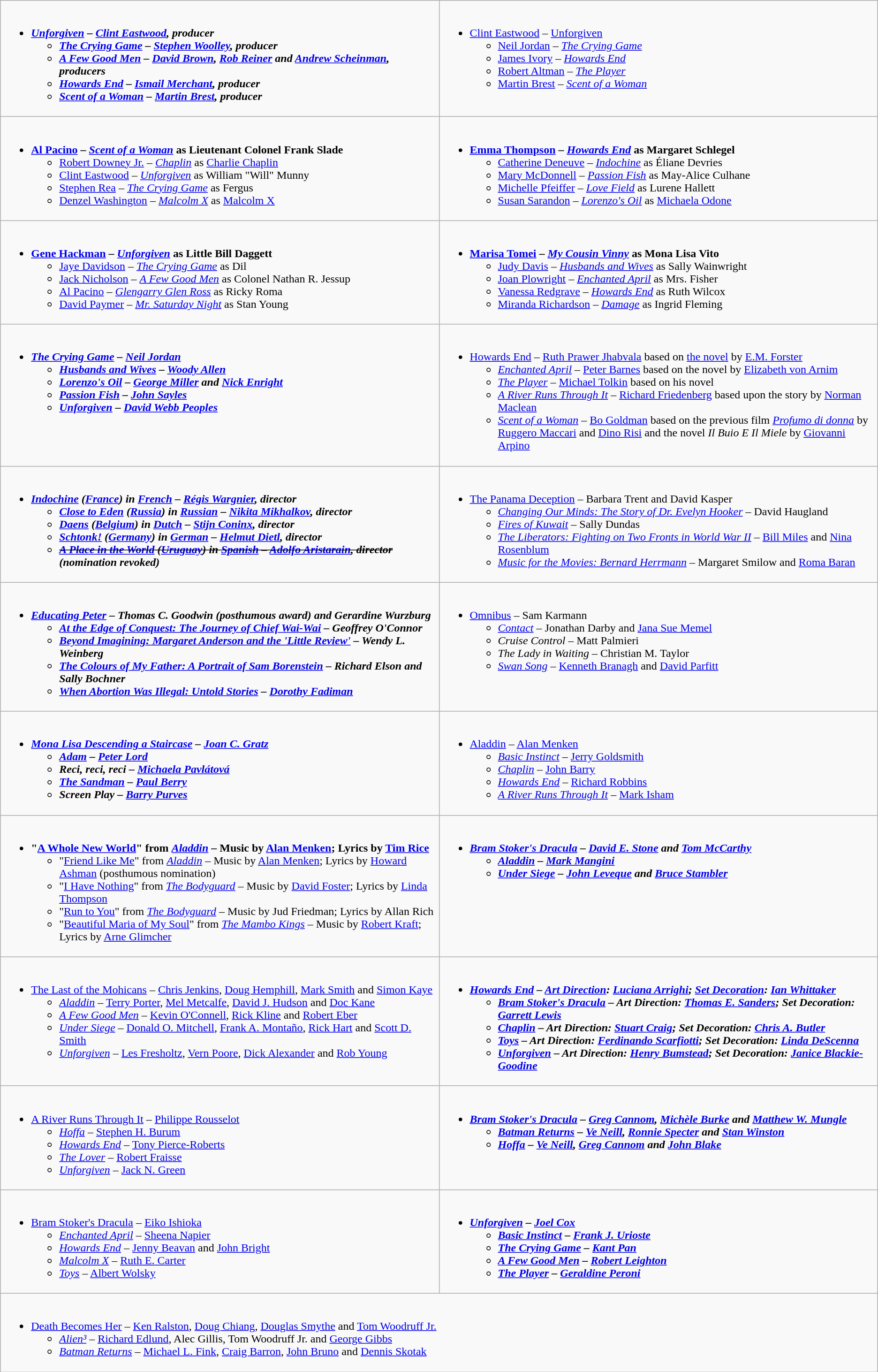<table class=wikitable>
<tr>
<td valign="top" width="50%"><br><ul><li><strong><em><a href='#'>Unforgiven</a><em> – <a href='#'>Clint Eastwood</a>, producer<strong><ul><li></em><a href='#'>The Crying Game</a><em> – <a href='#'>Stephen Woolley</a>, producer</li><li></em><a href='#'>A Few Good Men</a><em> – <a href='#'>David Brown</a>, <a href='#'>Rob Reiner</a> and <a href='#'>Andrew Scheinman</a>, producers</li><li></em><a href='#'>Howards End</a><em> – <a href='#'>Ismail Merchant</a>, producer</li><li></em><a href='#'>Scent of a Woman</a><em> – <a href='#'>Martin Brest</a>, producer</li></ul></li></ul></td>
<td valign="top"><br><ul><li></strong><a href='#'>Clint Eastwood</a> – </em><a href='#'>Unforgiven</a></em></strong><ul><li><a href='#'>Neil Jordan</a> – <em><a href='#'>The Crying Game</a></em></li><li><a href='#'>James Ivory</a> – <em><a href='#'>Howards End</a></em></li><li><a href='#'>Robert Altman</a> – <em><a href='#'>The Player</a></em></li><li><a href='#'>Martin Brest</a> – <em><a href='#'>Scent of a Woman</a></em></li></ul></li></ul></td>
</tr>
<tr>
<td valign="top"><br><ul><li><strong><a href='#'>Al Pacino</a> – <em><a href='#'>Scent of a Woman</a></em> as Lieutenant Colonel Frank Slade</strong><ul><li><a href='#'>Robert Downey Jr.</a> – <em><a href='#'>Chaplin</a></em> as <a href='#'>Charlie Chaplin</a></li><li><a href='#'>Clint Eastwood</a> – <em><a href='#'>Unforgiven</a></em> as William "Will" Munny</li><li><a href='#'>Stephen Rea</a> – <em><a href='#'>The Crying Game</a></em> as Fergus</li><li><a href='#'>Denzel Washington</a> – <em><a href='#'>Malcolm X</a></em> as <a href='#'>Malcolm X</a></li></ul></li></ul></td>
<td valign="top"><br><ul><li><strong><a href='#'>Emma Thompson</a> – <em><a href='#'>Howards End</a></em> as Margaret Schlegel</strong><ul><li><a href='#'>Catherine Deneuve</a> – <em><a href='#'>Indochine</a></em> as Éliane Devries</li><li><a href='#'>Mary McDonnell</a> – <em><a href='#'>Passion Fish</a></em> as May-Alice Culhane</li><li><a href='#'>Michelle Pfeiffer</a> – <em><a href='#'>Love Field</a></em> as Lurene Hallett</li><li><a href='#'>Susan Sarandon</a> – <em><a href='#'>Lorenzo's Oil</a></em> as <a href='#'>Michaela Odone</a></li></ul></li></ul></td>
</tr>
<tr>
<td valign="top"><br><ul><li><strong><a href='#'>Gene Hackman</a> – <em><a href='#'>Unforgiven</a></em> as Little Bill Daggett</strong><ul><li><a href='#'>Jaye Davidson</a> – <em><a href='#'>The Crying Game</a></em> as Dil</li><li><a href='#'>Jack Nicholson</a> – <em><a href='#'>A Few Good Men</a></em> as Colonel Nathan R. Jessup</li><li><a href='#'>Al Pacino</a> – <em><a href='#'>Glengarry Glen Ross</a></em> as Ricky Roma</li><li><a href='#'>David Paymer</a> – <em><a href='#'>Mr. Saturday Night</a></em> as Stan Young</li></ul></li></ul></td>
<td valign="top"><br><ul><li><strong><a href='#'>Marisa Tomei</a> – <em><a href='#'>My Cousin Vinny</a></em> as Mona Lisa Vito</strong><ul><li><a href='#'>Judy Davis</a> – <em><a href='#'>Husbands and Wives</a></em> as Sally Wainwright</li><li><a href='#'>Joan Plowright</a> – <em><a href='#'>Enchanted April</a></em> as Mrs. Fisher</li><li><a href='#'>Vanessa Redgrave</a> – <em><a href='#'>Howards End</a></em> as Ruth Wilcox</li><li><a href='#'>Miranda Richardson</a> – <em><a href='#'>Damage</a></em> as Ingrid Fleming</li></ul></li></ul></td>
</tr>
<tr>
<td valign="top"><br><ul><li><strong><em><a href='#'>The Crying Game</a><em> – <a href='#'>Neil Jordan</a><strong><ul><li></em><a href='#'>Husbands and Wives</a><em> – <a href='#'>Woody Allen</a></li><li></em><a href='#'>Lorenzo's Oil</a><em> – <a href='#'>George Miller</a> and <a href='#'>Nick Enright</a></li><li></em><a href='#'>Passion Fish</a><em> – <a href='#'>John Sayles</a></li><li></em><a href='#'>Unforgiven</a><em> – <a href='#'>David Webb Peoples</a></li></ul></li></ul></td>
<td valign="top"><br><ul><li></em></strong><a href='#'>Howards End</a></em> – <a href='#'>Ruth Prawer Jhabvala</a> based on <a href='#'>the novel</a> by <a href='#'>E.M. Forster</a></strong><ul><li><em><a href='#'>Enchanted April</a></em> – <a href='#'>Peter Barnes</a> based on the novel by <a href='#'>Elizabeth von Arnim</a></li><li><em><a href='#'>The Player</a></em> – <a href='#'>Michael Tolkin</a> based on his novel</li><li><em><a href='#'>A River Runs Through It</a></em> – <a href='#'>Richard Friedenberg</a> based upon the story by <a href='#'>Norman Maclean</a></li><li><em><a href='#'>Scent of a Woman</a></em> – <a href='#'>Bo Goldman</a> based on the previous film <em><a href='#'>Profumo di donna</a></em> by <a href='#'>Ruggero Maccari</a> and <a href='#'>Dino Risi</a> and the novel <em>Il Buio E Il Miele</em> by <a href='#'>Giovanni Arpino</a></li></ul></li></ul></td>
</tr>
<tr>
<td valign="top"><br><ul><li><strong><em><a href='#'>Indochine</a><em> (<a href='#'>France</a>) in <a href='#'>French</a> – <a href='#'>Régis Wargnier</a>, director<strong><ul><li></em><a href='#'>Close to Eden</a><em> (<a href='#'>Russia</a>) in <a href='#'>Russian</a> – <a href='#'>Nikita Mikhalkov</a>, director</li><li></em><a href='#'>Daens</a><em> (<a href='#'>Belgium</a>) in <a href='#'>Dutch</a> – <a href='#'>Stijn Coninx</a>, director</li><li></em><a href='#'>Schtonk!</a><em> (<a href='#'>Germany</a>) in <a href='#'>German</a> – <a href='#'>Helmut Dietl</a>, director</li><li><s></em><a href='#'>A Place in the World</a><em> (<a href='#'>Uruguay</a>) in <a href='#'>Spanish</a> – <a href='#'>Adolfo Aristarain</a>, director</s> (nomination revoked)</li></ul></li></ul></td>
<td valign="top"><br><ul><li></em></strong><a href='#'>The Panama Deception</a></em> – Barbara Trent and David Kasper</strong><ul><li><em><a href='#'>Changing Our Minds: The Story of Dr. Evelyn Hooker</a></em> – David Haugland</li><li><em><a href='#'>Fires of Kuwait</a></em> – Sally Dundas</li><li><em><a href='#'>The Liberators: Fighting on Two Fronts in World War II</a></em> – <a href='#'>Bill Miles</a> and <a href='#'>Nina Rosenblum</a></li><li><em><a href='#'>Music for the Movies: Bernard Herrmann</a></em> – Margaret Smilow and <a href='#'>Roma Baran</a></li></ul></li></ul></td>
</tr>
<tr>
<td valign="top"><br><ul><li><strong><em><a href='#'>Educating Peter</a><em> – Thomas C. Goodwin (posthumous award) and Gerardine Wurzburg<strong><ul><li></em><a href='#'>At the Edge of Conquest: The Journey of Chief Wai-Wai</a><em> – Geoffrey O'Connor</li><li></em><a href='#'>Beyond Imagining: Margaret Anderson and the 'Little Review'</a><em> – Wendy L. Weinberg</li><li></em><a href='#'>The Colours of My Father: A Portrait of Sam Borenstein</a><em> – Richard Elson and Sally Bochner</li><li></em><a href='#'>When Abortion Was Illegal: Untold Stories</a><em> – <a href='#'>Dorothy Fadiman</a></li></ul></li></ul></td>
<td valign="top"><br><ul><li></em></strong><a href='#'>Omnibus</a></em> – Sam Karmann</strong><ul><li><em><a href='#'>Contact</a></em> – Jonathan Darby and <a href='#'>Jana Sue Memel</a></li><li><em>Cruise Control</em> – Matt Palmieri</li><li><em>The Lady in Waiting</em> – Christian M. Taylor</li><li><em><a href='#'>Swan Song</a></em> – <a href='#'>Kenneth Branagh</a> and <a href='#'>David Parfitt</a></li></ul></li></ul></td>
</tr>
<tr>
<td valign="top"><br><ul><li><strong><em><a href='#'>Mona Lisa Descending a Staircase</a><em> – <a href='#'>Joan C. Gratz</a><strong><ul><li></em><a href='#'>Adam</a><em> – <a href='#'>Peter Lord</a></li><li></em>Reci, reci, reci<em> – <a href='#'>Michaela Pavlátová</a></li><li></em><a href='#'>The Sandman</a><em> – <a href='#'>Paul Berry</a></li><li></em>Screen Play<em> – <a href='#'>Barry Purves</a></li></ul></li></ul></td>
<td valign="top"><br><ul><li></em></strong><a href='#'>Aladdin</a></em> – <a href='#'>Alan Menken</a></strong><ul><li><em><a href='#'>Basic Instinct</a></em> – <a href='#'>Jerry Goldsmith</a></li><li><em><a href='#'>Chaplin</a></em> – <a href='#'>John Barry</a></li><li><em><a href='#'>Howards End</a></em> – <a href='#'>Richard Robbins</a></li><li><em><a href='#'>A River Runs Through It</a></em> – <a href='#'>Mark Isham</a></li></ul></li></ul></td>
</tr>
<tr>
<td valign="top"><br><ul><li><strong>"<a href='#'>A Whole New World</a>" from <em><a href='#'>Aladdin</a></em> – Music by <a href='#'>Alan Menken</a>; Lyrics by <a href='#'>Tim Rice</a></strong><ul><li>"<a href='#'>Friend Like Me</a>" from <em><a href='#'>Aladdin</a></em> – Music by <a href='#'>Alan Menken</a>; Lyrics by <a href='#'>Howard Ashman</a> (posthumous nomination)</li><li>"<a href='#'>I Have Nothing</a>" from <em><a href='#'>The Bodyguard</a></em> – Music by <a href='#'>David Foster</a>; Lyrics by <a href='#'>Linda Thompson</a></li><li>"<a href='#'>Run to You</a>" from <em><a href='#'>The Bodyguard</a></em> – Music by Jud Friedman; Lyrics by Allan Rich</li><li>"<a href='#'>Beautiful Maria of My Soul</a>" from <em><a href='#'>The Mambo Kings</a></em> – Music by <a href='#'>Robert Kraft</a>; Lyrics by <a href='#'>Arne Glimcher</a></li></ul></li></ul></td>
<td valign="top"><br><ul><li><strong><em><a href='#'>Bram Stoker's Dracula</a><em> – <a href='#'>David E. Stone</a> and <a href='#'>Tom McCarthy</a><strong><ul><li></em><a href='#'>Aladdin</a><em> – <a href='#'>Mark Mangini</a></li><li></em><a href='#'>Under Siege</a><em> – <a href='#'>John Leveque</a> and <a href='#'>Bruce Stambler</a></li></ul></li></ul></td>
</tr>
<tr>
<td valign="top"><br><ul><li></em></strong><a href='#'>The Last of the Mohicans</a></em> – <a href='#'>Chris Jenkins</a>, <a href='#'>Doug Hemphill</a>, <a href='#'>Mark Smith</a> and <a href='#'>Simon Kaye</a></strong><ul><li><em><a href='#'>Aladdin</a></em> – <a href='#'>Terry Porter</a>, <a href='#'>Mel Metcalfe</a>, <a href='#'>David J. Hudson</a> and <a href='#'>Doc Kane</a></li><li><em><a href='#'>A Few Good Men</a></em> – <a href='#'>Kevin O'Connell</a>, <a href='#'>Rick Kline</a> and <a href='#'>Robert Eber</a></li><li><em><a href='#'>Under Siege</a></em> – <a href='#'>Donald O. Mitchell</a>, <a href='#'>Frank A. Montaño</a>, <a href='#'>Rick Hart</a> and <a href='#'>Scott D. Smith</a></li><li><em><a href='#'>Unforgiven</a></em> – <a href='#'>Les Fresholtz</a>, <a href='#'>Vern Poore</a>, <a href='#'>Dick Alexander</a> and <a href='#'>Rob Young</a></li></ul></li></ul></td>
<td valign="top"><br><ul><li><strong><em><a href='#'>Howards End</a><em> – <a href='#'>Art Direction</a>: <a href='#'>Luciana Arrighi</a>; <a href='#'>Set Decoration</a>: <a href='#'>Ian Whittaker</a><strong><ul><li></em><a href='#'>Bram Stoker's Dracula</a><em> – Art Direction: <a href='#'>Thomas E. Sanders</a>; Set Decoration: <a href='#'>Garrett Lewis</a></li><li></em><a href='#'>Chaplin</a><em> – Art Direction: <a href='#'>Stuart Craig</a>; Set Decoration: <a href='#'>Chris A. Butler</a></li><li></em><a href='#'>Toys</a><em> – Art Direction: <a href='#'>Ferdinando Scarfiotti</a>; Set Decoration: <a href='#'>Linda DeScenna</a></li><li></em><a href='#'>Unforgiven</a><em> – Art Direction: <a href='#'>Henry Bumstead</a>; Set Decoration: <a href='#'>Janice Blackie-Goodine</a></li></ul></li></ul></td>
</tr>
<tr>
<td valign="top"><br><ul><li></em></strong><a href='#'>A River Runs Through It</a></em> – <a href='#'>Philippe Rousselot</a></strong><ul><li><em><a href='#'>Hoffa</a></em> – <a href='#'>Stephen H. Burum</a></li><li><em><a href='#'>Howards End</a></em> – <a href='#'>Tony Pierce-Roberts</a></li><li><em><a href='#'>The Lover</a></em> – <a href='#'>Robert Fraisse</a></li><li><em><a href='#'>Unforgiven</a></em> – <a href='#'>Jack N. Green</a></li></ul></li></ul></td>
<td valign="top"><br><ul><li><strong><em><a href='#'>Bram Stoker's Dracula</a><em> – <a href='#'>Greg Cannom</a>, <a href='#'>Michèle Burke</a> and <a href='#'>Matthew W. Mungle</a><strong><ul><li></em><a href='#'>Batman Returns</a><em> – <a href='#'>Ve Neill</a>, <a href='#'>Ronnie Specter</a> and <a href='#'>Stan Winston</a></li><li></em><a href='#'>Hoffa</a><em> – <a href='#'>Ve Neill</a>, <a href='#'>Greg Cannom</a> and <a href='#'>John Blake</a></li></ul></li></ul></td>
</tr>
<tr>
<td valign="top"><br><ul><li></em></strong><a href='#'>Bram Stoker's Dracula</a></em> – <a href='#'>Eiko Ishioka</a></strong><ul><li><em><a href='#'>Enchanted April</a></em> – <a href='#'>Sheena Napier</a></li><li><em><a href='#'>Howards End</a></em> – <a href='#'>Jenny Beavan</a> and <a href='#'>John Bright</a></li><li><em><a href='#'>Malcolm X</a></em> – <a href='#'>Ruth E. Carter</a></li><li><em><a href='#'>Toys</a></em> – <a href='#'>Albert Wolsky</a></li></ul></li></ul></td>
<td valign="top"><br><ul><li><strong><em><a href='#'>Unforgiven</a><em> – <a href='#'>Joel Cox</a><strong><ul><li></em><a href='#'>Basic Instinct</a><em> – <a href='#'>Frank J. Urioste</a></li><li></em><a href='#'>The Crying Game</a><em> – <a href='#'>Kant Pan</a></li><li></em><a href='#'>A Few Good Men</a><em> – <a href='#'>Robert Leighton</a></li><li></em><a href='#'>The Player</a><em> – <a href='#'>Geraldine Peroni</a></li></ul></li></ul></td>
</tr>
<tr>
<td valign="top" colspan="2"><br><ul><li></em></strong><a href='#'>Death Becomes Her</a></em> – <a href='#'>Ken Ralston</a>, <a href='#'>Doug Chiang</a>, <a href='#'>Douglas Smythe</a> and <a href='#'>Tom Woodruff Jr.</a></strong><ul><li><em><a href='#'>Alien³</a></em> – <a href='#'>Richard Edlund</a>, Alec Gillis, Tom Woodruff Jr. and <a href='#'>George Gibbs</a></li><li><em><a href='#'>Batman Returns</a></em> – <a href='#'>Michael L. Fink</a>, <a href='#'>Craig Barron</a>, <a href='#'>John Bruno</a> and <a href='#'>Dennis Skotak</a></li></ul></li></ul></td>
</tr>
</table>
